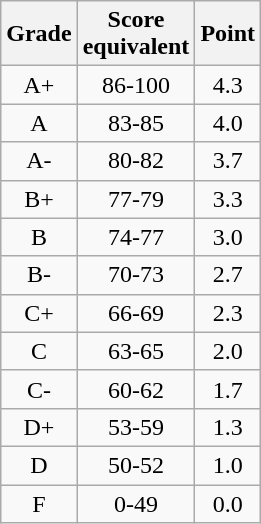<table class="wikitable" style="text-align: center" ;>
<tr>
<th>Grade</th>
<th>Score<br>equivalent</th>
<th>Point</th>
</tr>
<tr>
<td>A+</td>
<td>86-100</td>
<td>4.3</td>
</tr>
<tr>
<td>A</td>
<td>83-85</td>
<td>4.0</td>
</tr>
<tr>
<td>A-</td>
<td>80-82</td>
<td>3.7</td>
</tr>
<tr>
<td>B+</td>
<td>77-79</td>
<td>3.3</td>
</tr>
<tr>
<td>B</td>
<td>74-77</td>
<td>3.0</td>
</tr>
<tr>
<td>B-</td>
<td>70-73</td>
<td>2.7</td>
</tr>
<tr>
<td>C+</td>
<td>66-69</td>
<td>2.3</td>
</tr>
<tr>
<td>C</td>
<td>63-65</td>
<td>2.0</td>
</tr>
<tr>
<td>C-</td>
<td>60-62</td>
<td>1.7</td>
</tr>
<tr>
<td>D+</td>
<td>53-59</td>
<td>1.3</td>
</tr>
<tr>
<td>D</td>
<td>50-52</td>
<td>1.0</td>
</tr>
<tr>
<td>F</td>
<td>0-49</td>
<td>0.0</td>
</tr>
</table>
